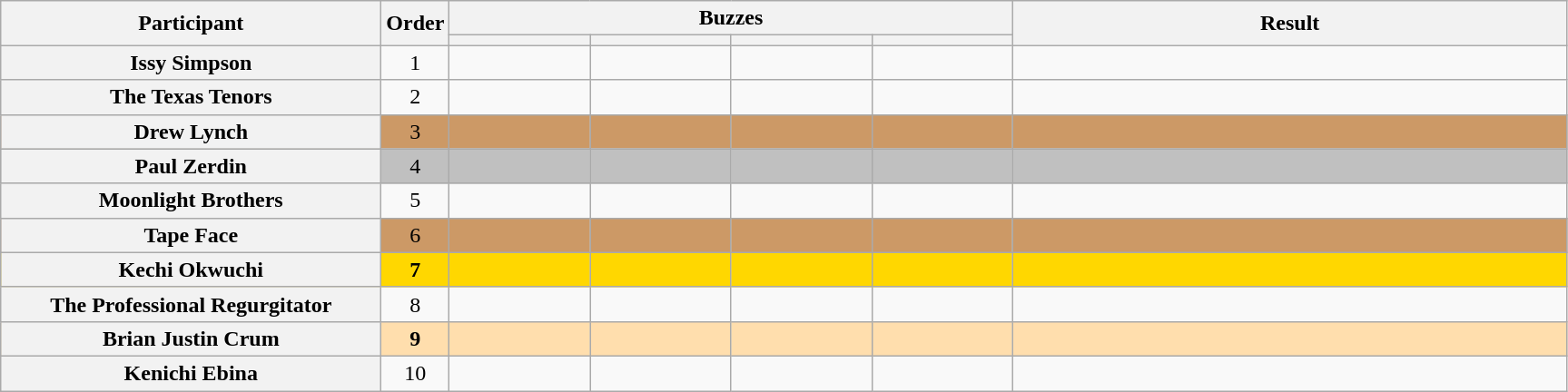<table class="wikitable plainrowheaders sortable" style="text-align:center;">
<tr>
<th scope="col" rowspan="2" class="unsortable" style="width:17em;">Participant</th>
<th scope="col" rowspan="2" style="width:1em;">Order</th>
<th scope="col" colspan="4" class="unsortable" style="width:24em;">Buzzes</th>
<th scope="col" rowspan="2" style="width:25em;">Result</th>
</tr>
<tr>
<th scope="col" class="unsortable" style="width:6em;"></th>
<th scope="col" class="unsortable" style="width:6em;"></th>
<th scope="col" class="unsortable" style="width:6em;"></th>
<th scope="col" class="unsortable" style="width:6em;"></th>
</tr>
<tr>
<th scope="row">Issy Simpson</th>
<td>1</td>
<td style="text-align:center;"></td>
<td style="text-align:center;"></td>
<td style="text-align:center;"></td>
<td style="text-align:center;"></td>
<td></td>
</tr>
<tr>
<th scope="row">The Texas Tenors</th>
<td>2</td>
<td style="text-align:center;"></td>
<td style="text-align:center;"></td>
<td style="text-align:center;"></td>
<td style="text-align:center;"></td>
<td></td>
</tr>
<tr bgcolor=#c96>
<th scope="row">Drew Lynch</th>
<td>3</td>
<td style="text-align:center;"></td>
<td style="text-align:center;"></td>
<td style="text-align:center;"></td>
<td style="text-align:center;"></td>
<td></td>
</tr>
<tr bgcolor=silver>
<th scope="row">Paul Zerdin</th>
<td>4</td>
<td style="text-align:center;"></td>
<td style="text-align:center;"></td>
<td style="text-align:center;"></td>
<td style="text-align:center;"></td>
<td></td>
</tr>
<tr>
<th scope="row">Moonlight Brothers</th>
<td>5</td>
<td style="text-align:center;"></td>
<td style="text-align:center;"></td>
<td style="text-align:center;"></td>
<td style="text-align:center;"></td>
<td></td>
</tr>
<tr bgcolor=#c96>
<th scope="row">Tape Face</th>
<td>6</td>
<td style="text-align:center;"></td>
<td style="text-align:center;"></td>
<td style="text-align:center;"></td>
<td style="text-align:center;"></td>
<td></td>
</tr>
<tr bgcolor=gold>
<th scope="row"><strong>Kechi Okwuchi</strong></th>
<td><strong>7</strong></td>
<td style="text-align:center;"></td>
<td style="text-align:center;"></td>
<td style="text-align:center;"></td>
<td style="text-align:center;"></td>
<td><strong></strong></td>
</tr>
<tr>
<th scope="row">The Professional Regurgitator</th>
<td>8</td>
<td style="text-align:center;"></td>
<td style="text-align:center;"></td>
<td style="text-align:center;"></td>
<td style="text-align:center;"></td>
<td></td>
</tr>
<tr bgcolor=NavajoWhite>
<th scope="row"><strong>Brian Justin Crum</strong></th>
<td><strong>9</strong></td>
<td style="text-align:center;"></td>
<td style="text-align:center;"></td>
<td style="text-align:center;"></td>
<td style="text-align:center;"></td>
<td><strong></strong></td>
</tr>
<tr>
<th scope="row">Kenichi Ebina</th>
<td>10</td>
<td style="text-align:center;"></td>
<td style="text-align:center;"></td>
<td style="text-align:center;"></td>
<td style="text-align:center;"></td>
<td></td>
</tr>
</table>
